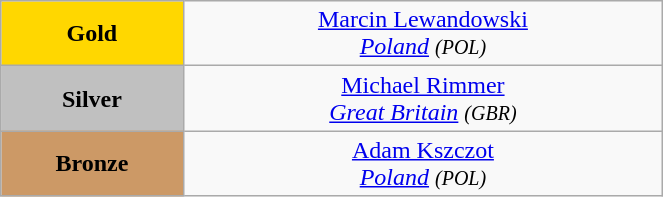<table class="wikitable" style=" text-align:center; " width="35%">
<tr>
<td bgcolor="gold"><strong>Gold</strong></td>
<td> <a href='#'>Marcin Lewandowski</a><br><em><a href='#'>Poland</a> <small>(POL)</small></em></td>
</tr>
<tr>
<td bgcolor="silver"><strong>Silver</strong></td>
<td> <a href='#'>Michael Rimmer</a><br><em><a href='#'>Great Britain</a> <small>(GBR)</small></em></td>
</tr>
<tr>
<td bgcolor="CC9966"><strong>Bronze</strong></td>
<td> <a href='#'>Adam Kszczot</a><br><em><a href='#'>Poland</a> <small>(POL)</small></em></td>
</tr>
</table>
